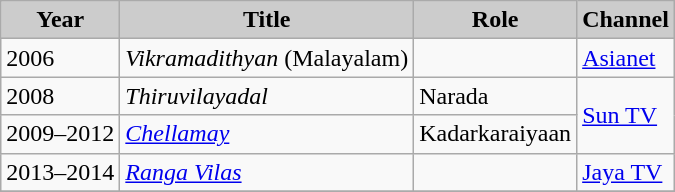<table class="wikitable">
<tr>
<th style="background:#ccc;">Year</th>
<th style="background:#ccc;">Title</th>
<th style="background:#ccc;">Role</th>
<th style="background:#ccc;">Channel</th>
</tr>
<tr>
<td>2006</td>
<td><em>Vikramadithyan</em> (Malayalam)</td>
<td></td>
<td><a href='#'>Asianet</a></td>
</tr>
<tr>
<td>2008</td>
<td><em>Thiruvilayadal</em></td>
<td>Narada</td>
<td rowspan=2><a href='#'>Sun TV</a></td>
</tr>
<tr>
<td>2009–2012</td>
<td><em><a href='#'>Chellamay</a></em></td>
<td>Kadarkaraiyaan</td>
</tr>
<tr>
<td>2013–2014</td>
<td><em><a href='#'>Ranga Vilas</a></em></td>
<td></td>
<td><a href='#'>Jaya TV</a></td>
</tr>
<tr>
</tr>
</table>
